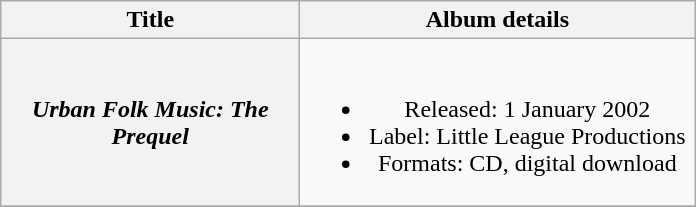<table class="wikitable plainrowheaders" style="text-align:center;">
<tr>
<th scope="col" style="width:12em;">Title</th>
<th scope="col" style="width:16em;">Album details</th>
</tr>
<tr>
<th scope="row"><em>Urban Folk Music: The Prequel</em></th>
<td><br><ul><li>Released: 1 January 2002 </li><li>Label: Little League Productions</li><li>Formats: CD, digital download</li></ul></td>
</tr>
<tr>
</tr>
</table>
